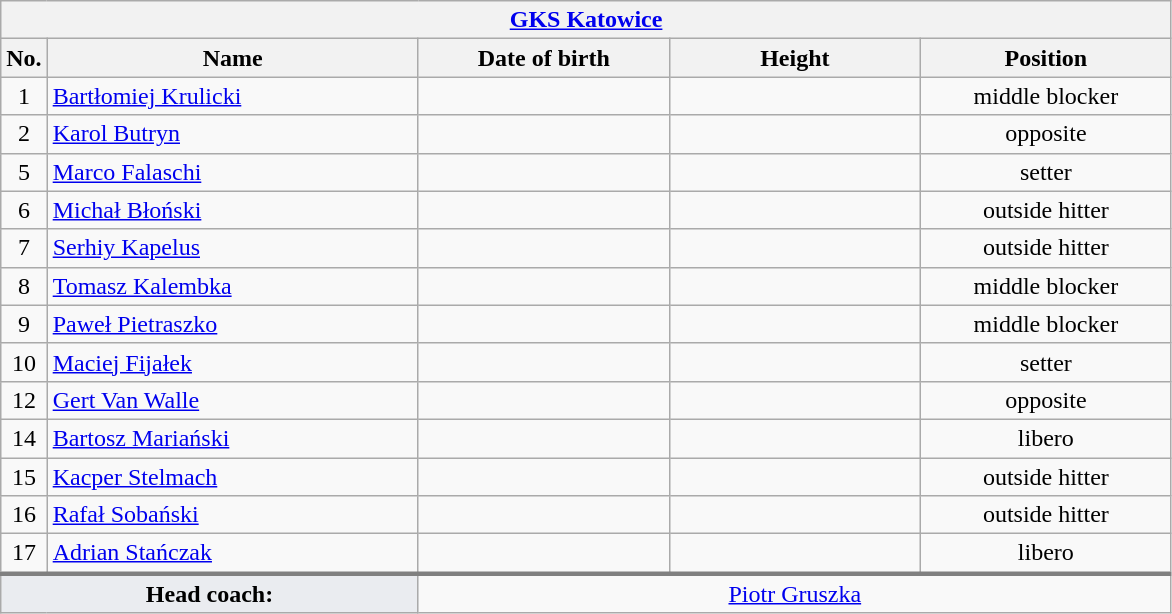<table class="wikitable collapsible collapsed" style="font-size:100%; text-align:center">
<tr>
<th colspan=5 style="width:30em"><a href='#'>GKS Katowice</a></th>
</tr>
<tr>
<th>No.</th>
<th style="width:15em">Name</th>
<th style="width:10em">Date of birth</th>
<th style="width:10em">Height</th>
<th style="width:10em">Position</th>
</tr>
<tr>
<td>1</td>
<td align=left> <a href='#'>Bartłomiej Krulicki</a></td>
<td align=right></td>
<td></td>
<td>middle blocker</td>
</tr>
<tr>
<td>2</td>
<td align=left> <a href='#'>Karol Butryn</a></td>
<td align=right></td>
<td></td>
<td>opposite</td>
</tr>
<tr>
<td>5</td>
<td align=left> <a href='#'>Marco Falaschi</a></td>
<td align=right></td>
<td></td>
<td>setter</td>
</tr>
<tr>
<td>6</td>
<td align=left> <a href='#'>Michał Błoński</a></td>
<td align=right></td>
<td></td>
<td>outside hitter</td>
</tr>
<tr>
<td>7</td>
<td align=left> <a href='#'>Serhiy Kapelus</a></td>
<td align=right></td>
<td></td>
<td>outside hitter</td>
</tr>
<tr>
<td>8</td>
<td align=left> <a href='#'>Tomasz Kalembka</a></td>
<td align=right></td>
<td></td>
<td>middle blocker</td>
</tr>
<tr>
<td>9</td>
<td align=left> <a href='#'>Paweł Pietraszko</a></td>
<td align=right></td>
<td></td>
<td>middle blocker</td>
</tr>
<tr>
<td>10</td>
<td align=left> <a href='#'>Maciej Fijałek</a></td>
<td align=right></td>
<td></td>
<td>setter</td>
</tr>
<tr>
<td>12</td>
<td align=left> <a href='#'>Gert Van Walle</a></td>
<td align=right></td>
<td></td>
<td>opposite</td>
</tr>
<tr>
<td>14</td>
<td align=left> <a href='#'>Bartosz Mariański</a></td>
<td align=right></td>
<td></td>
<td>libero</td>
</tr>
<tr>
<td>15</td>
<td align=left> <a href='#'>Kacper Stelmach</a></td>
<td align=right></td>
<td></td>
<td>outside hitter</td>
</tr>
<tr>
<td>16</td>
<td align=left> <a href='#'>Rafał Sobański</a></td>
<td align=right></td>
<td></td>
<td>outside hitter</td>
</tr>
<tr>
<td>17</td>
<td align=left> <a href='#'>Adrian Stańczak</a></td>
<td align=right></td>
<td></td>
<td>libero</td>
</tr>
<tr style="border-top: 3px solid grey">
<td colspan=2 style="background:#EAECF0"><strong>Head coach:</strong></td>
<td colspan=3> <a href='#'>Piotr Gruszka</a></td>
</tr>
</table>
